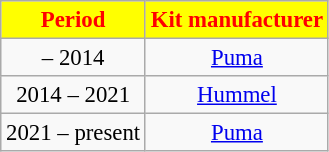<table class="wikitable" style="font-size: 95%; text-align:center;">
<tr>
<th scope=col style="color:#FF0000; background:#FFFF00">Period</th>
<th scope=col style="color:#FF0000; background:#FFFF00">Kit manufacturer</th>
</tr>
<tr>
<td>– 2014</td>
<td> <a href='#'>Puma</a></td>
</tr>
<tr>
<td>2014 – 2021</td>
<td> <a href='#'>Hummel</a></td>
</tr>
<tr>
<td>2021 – present</td>
<td> <a href='#'>Puma</a></td>
</tr>
</table>
